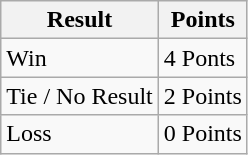<table class="wikitable">
<tr>
<th>Result</th>
<th>Points</th>
</tr>
<tr>
<td>Win</td>
<td>4 Ponts</td>
</tr>
<tr>
<td>Tie / No Result</td>
<td>2 Points</td>
</tr>
<tr>
<td>Loss</td>
<td>0 Points</td>
</tr>
</table>
